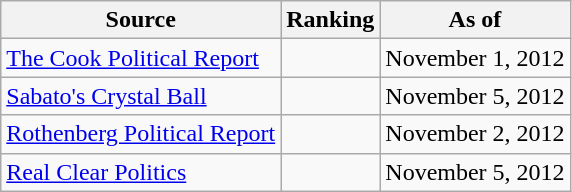<table class="wikitable" style="text-align:center">
<tr>
<th>Source</th>
<th>Ranking</th>
<th>As of</th>
</tr>
<tr>
<td align=left><a href='#'>The Cook Political Report</a></td>
<td></td>
<td>November 1, 2012</td>
</tr>
<tr>
<td align=left><a href='#'>Sabato's Crystal Ball</a></td>
<td></td>
<td>November 5, 2012</td>
</tr>
<tr>
<td align=left><a href='#'>Rothenberg Political Report</a></td>
<td></td>
<td>November 2, 2012</td>
</tr>
<tr>
<td align=left><a href='#'>Real Clear Politics</a></td>
<td></td>
<td>November 5, 2012</td>
</tr>
</table>
